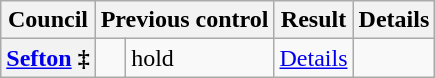<table class="wikitable sortable" border="1">
<tr>
<th scope="col">Council</th>
<th colspan=2>Previous control</th>
<th colspan=2>Result</th>
<th class="unsortable" scope="col">Details</th>
</tr>
<tr>
<th scope="row" style="text-align: left;"><a href='#'>Sefton</a> ‡</th>
<td></td>
<td> hold</td>
<td><a href='#'>Details</a></td>
</tr>
</table>
